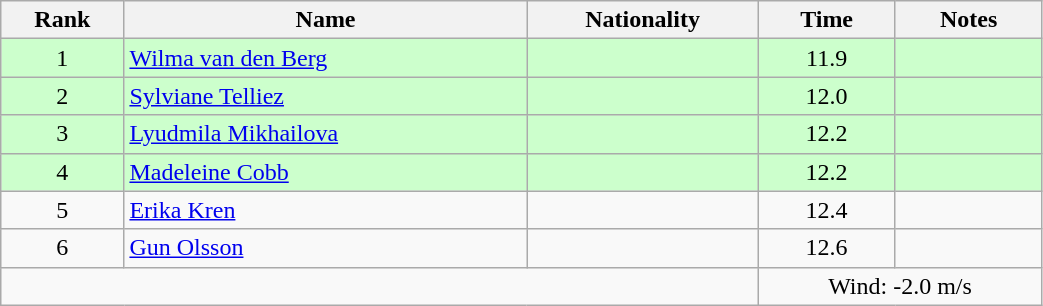<table class="wikitable sortable" style="text-align:center;width: 55%">
<tr>
<th>Rank</th>
<th>Name</th>
<th>Nationality</th>
<th>Time</th>
<th>Notes</th>
</tr>
<tr bgcolor=ccffcc>
<td>1</td>
<td align=left><a href='#'>Wilma van den Berg</a></td>
<td align=left></td>
<td>11.9</td>
<td></td>
</tr>
<tr bgcolor=ccffcc>
<td>2</td>
<td align=left><a href='#'>Sylviane Telliez</a></td>
<td align=left></td>
<td>12.0</td>
<td></td>
</tr>
<tr bgcolor=ccffcc>
<td>3</td>
<td align=left><a href='#'>Lyudmila Mikhailova</a></td>
<td align=left></td>
<td>12.2</td>
<td></td>
</tr>
<tr bgcolor=ccffcc>
<td>4</td>
<td align=left><a href='#'>Madeleine Cobb</a></td>
<td align=left></td>
<td>12.2</td>
<td></td>
</tr>
<tr>
<td>5</td>
<td align=left><a href='#'>Erika Kren</a></td>
<td align=left></td>
<td>12.4</td>
<td></td>
</tr>
<tr>
<td>6</td>
<td align=left><a href='#'>Gun Olsson</a></td>
<td align=left></td>
<td>12.6</td>
<td></td>
</tr>
<tr>
<td colspan="3"></td>
<td colspan="2">Wind: -2.0 m/s</td>
</tr>
</table>
